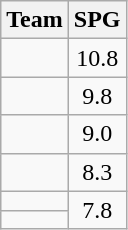<table class=wikitable>
<tr>
<th>Team</th>
<th>SPG</th>
</tr>
<tr>
<td></td>
<td align=center>10.8</td>
</tr>
<tr>
<td></td>
<td align=center>9.8</td>
</tr>
<tr>
<td></td>
<td align=center>9.0</td>
</tr>
<tr>
<td></td>
<td align=center>8.3</td>
</tr>
<tr>
<td></td>
<td align=center rowspan=2>7.8</td>
</tr>
<tr>
<td></td>
</tr>
</table>
